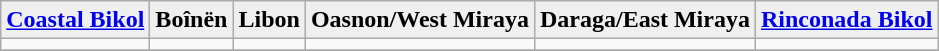<table class="wikitable">
<tr>
<th style="background:#efefef;"><a href='#'>Coastal Bikol</a></th>
<th style="background:#efefef;">Boînën</th>
<th style="background:#efefef;">Libon</th>
<th style="background:#efefef;">Oasnon/West Miraya</th>
<th style="background:#efefef;">Daraga/East Miraya</th>
<th style="background:#efefef;"><a href='#'>Rinconada Bikol</a></th>
</tr>
<tr>
<td></td>
<td></td>
<td></td>
<td></td>
<td></td>
<td></td>
</tr>
<tr>
</tr>
</table>
